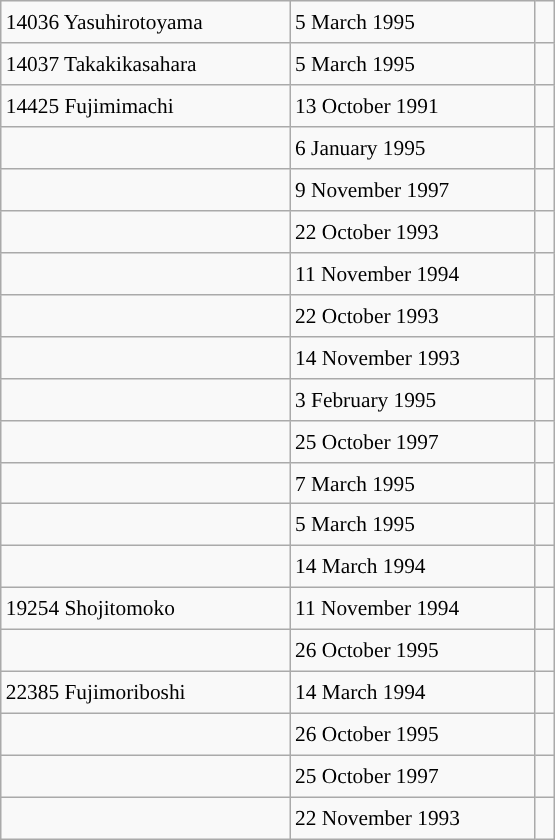<table class="wikitable" style="font-size: 89%; float: left; width: 26em; margin-right: 1em; height: 560px;">
<tr>
<td>14036 Yasuhirotoyama</td>
<td>5 March 1995</td>
<td> </td>
</tr>
<tr>
<td>14037 Takakikasahara</td>
<td>5 March 1995</td>
<td> </td>
</tr>
<tr>
<td>14425 Fujimimachi</td>
<td>13 October 1991</td>
<td> </td>
</tr>
<tr>
<td></td>
<td>6 January 1995</td>
<td> </td>
</tr>
<tr>
<td></td>
<td>9 November 1997</td>
<td> </td>
</tr>
<tr>
<td></td>
<td>22 October 1993</td>
<td> </td>
</tr>
<tr>
<td></td>
<td>11 November 1994</td>
<td> </td>
</tr>
<tr>
<td></td>
<td>22 October 1993</td>
<td> </td>
</tr>
<tr>
<td></td>
<td>14 November 1993</td>
<td> </td>
</tr>
<tr>
<td></td>
<td>3 February 1995</td>
<td> </td>
</tr>
<tr>
<td></td>
<td>25 October 1997</td>
<td> </td>
</tr>
<tr>
<td></td>
<td>7 March 1995</td>
<td> </td>
</tr>
<tr>
<td></td>
<td>5 March 1995</td>
<td> </td>
</tr>
<tr>
<td></td>
<td>14 March 1994</td>
<td> </td>
</tr>
<tr>
<td>19254 Shojitomoko</td>
<td>11 November 1994</td>
<td> </td>
</tr>
<tr>
<td></td>
<td>26 October 1995</td>
<td> </td>
</tr>
<tr>
<td>22385 Fujimoriboshi</td>
<td>14 March 1994</td>
<td> </td>
</tr>
<tr>
<td></td>
<td>26 October 1995</td>
<td> </td>
</tr>
<tr>
<td></td>
<td>25 October 1997</td>
<td> </td>
</tr>
<tr>
<td></td>
<td>22 November 1993</td>
<td> </td>
</tr>
</table>
